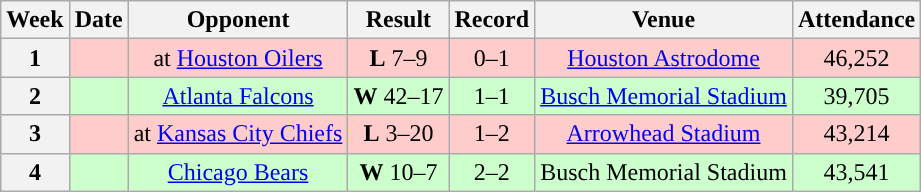<table class="wikitable" style="text-align:center">
<tr>
<th>Week</th>
<th>Date</th>
<th>Opponent</th>
<th>Result</th>
<th>Record</th>
<th>Venue</th>
<th>Attendance</th>
</tr>
<tr style="background:#fcc">
<th>1</th>
<td></td>
<td>at <a href='#'>Houston Oilers</a></td>
<td><strong>L</strong> 7–9</td>
<td>0–1</td>
<td><a href='#'>Houston Astrodome</a></td>
<td>46,252</td>
</tr>
<tr style="background:#cfc">
<th>2</th>
<td></td>
<td><a href='#'>Atlanta Falcons</a></td>
<td><strong>W</strong> 42–17</td>
<td>1–1</td>
<td><a href='#'>Busch Memorial Stadium</a></td>
<td>39,705</td>
</tr>
<tr style="background:#fcc">
<th>3</th>
<td></td>
<td>at <a href='#'>Kansas City Chiefs</a></td>
<td><strong>L</strong> 3–20</td>
<td>1–2</td>
<td><a href='#'>Arrowhead Stadium</a></td>
<td>43,214</td>
</tr>
<tr style="background:#cfc">
<th>4</th>
<td></td>
<td><a href='#'>Chicago Bears</a></td>
<td><strong>W</strong> 10–7</td>
<td>2–2</td>
<td>Busch Memorial Stadium</td>
<td>43,541</td>
</tr>
</table>
